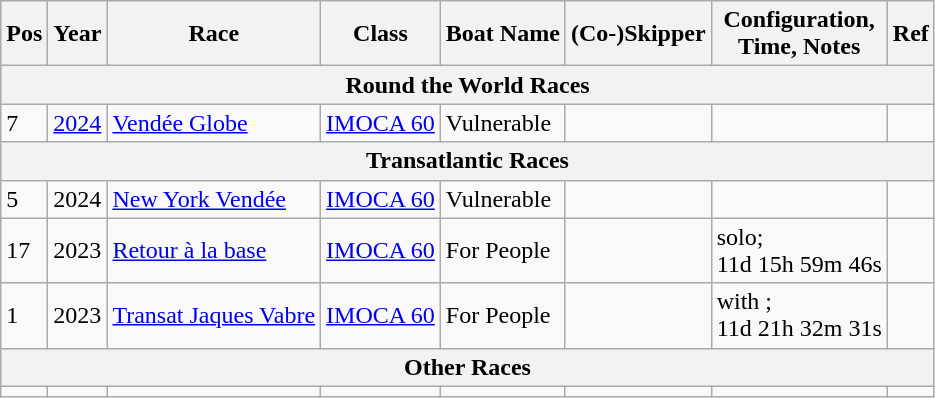<table class="wikitable sortable">
<tr>
<th>Pos</th>
<th>Year</th>
<th>Race</th>
<th>Class</th>
<th>Boat Name</th>
<th>(Co-)Skipper</th>
<th>Configuration,<br>Time, Notes</th>
<th>Ref</th>
</tr>
<tr>
<th colspan="8"><strong>Round the World Races</strong></th>
</tr>
<tr>
<td>7</td>
<td><a href='#'>2024</a></td>
<td><a href='#'>Vendée Globe</a></td>
<td><a href='#'>IMOCA 60</a></td>
<td>Vulnerable</td>
<td></td>
<td></td>
<td></td>
</tr>
<tr>
<th colspan="8"><strong>Transatlantic Races</strong></th>
</tr>
<tr>
<td>5</td>
<td>2024</td>
<td><a href='#'>New York Vendée</a></td>
<td><a href='#'>IMOCA 60</a></td>
<td>Vulnerable</td>
<td></td>
<td></td>
<td></td>
</tr>
<tr>
<td>17</td>
<td>2023</td>
<td><a href='#'>Retour à la base</a></td>
<td><a href='#'>IMOCA 60</a></td>
<td>For People</td>
<td></td>
<td>solo;<br>11d 15h 59m 46s</td>
<td></td>
</tr>
<tr>
<td>1</td>
<td>2023</td>
<td><a href='#'>Transat Jaques Vabre</a></td>
<td><a href='#'>IMOCA 60</a></td>
<td>For People</td>
<td></td>
<td>with ;<br>11d 21h 32m 31s</td>
<td></td>
</tr>
<tr>
<th colspan="8"><strong>Other Races</strong></th>
</tr>
<tr>
<td></td>
<td></td>
<td></td>
<td></td>
<td></td>
<td></td>
<td></td>
<td></td>
</tr>
</table>
